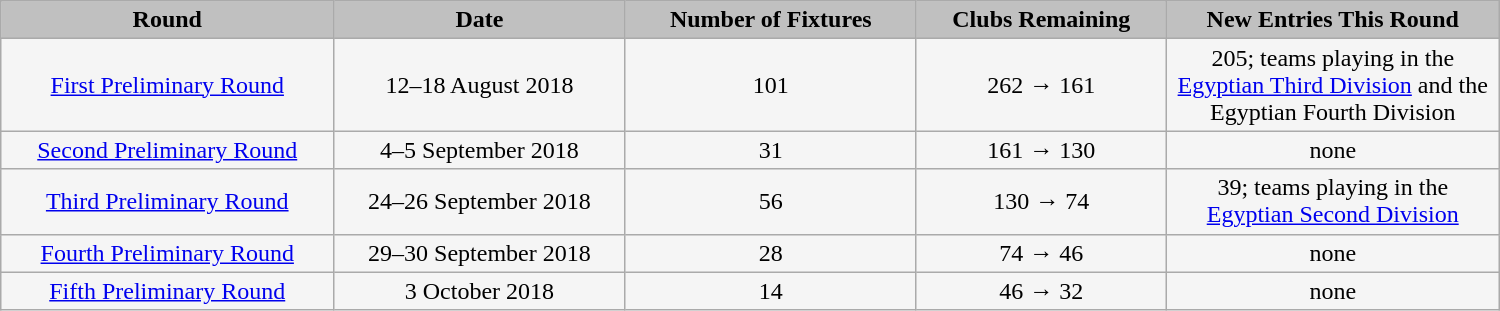<table class="wikitable" style="width: 1000px; background:WhiteSmoke; text-align:center; font-size:100%">
<tr>
<td scope="col" style="width: 20.00%; background:silver;"><strong>Round</strong></td>
<td scope="col" style="width: 17.50%; background:silver;"><strong>Date</strong></td>
<td scope="col" style="width: 17.50%; background:silver;"><strong>Number of Fixtures</strong></td>
<td scope="col" style="width: 15.00%; background:silver;"><strong>Clubs Remaining</strong></td>
<td scope="col" style="width: 20.00%; background:silver;"><strong>New Entries This Round</strong></td>
</tr>
<tr>
<td><a href='#'>First Preliminary Round</a></td>
<td>12–18 August 2018</td>
<td>101</td>
<td>262 → 161</td>
<td>205; teams playing in the <a href='#'>Egyptian Third Division</a> and the Egyptian Fourth Division</td>
</tr>
<tr>
<td><a href='#'>Second Preliminary Round</a></td>
<td>4–5 September 2018</td>
<td>31</td>
<td>161 → 130</td>
<td>none</td>
</tr>
<tr>
<td><a href='#'>Third Preliminary Round</a></td>
<td>24–26 September 2018</td>
<td>56</td>
<td>130 → 74</td>
<td>39; teams playing in the <a href='#'>Egyptian Second Division</a></td>
</tr>
<tr>
<td><a href='#'>Fourth Preliminary Round</a></td>
<td>29–30 September 2018</td>
<td>28</td>
<td>74 → 46</td>
<td>none</td>
</tr>
<tr>
<td><a href='#'>Fifth Preliminary Round</a></td>
<td>3 October 2018</td>
<td>14</td>
<td>46 → 32</td>
<td>none</td>
</tr>
</table>
